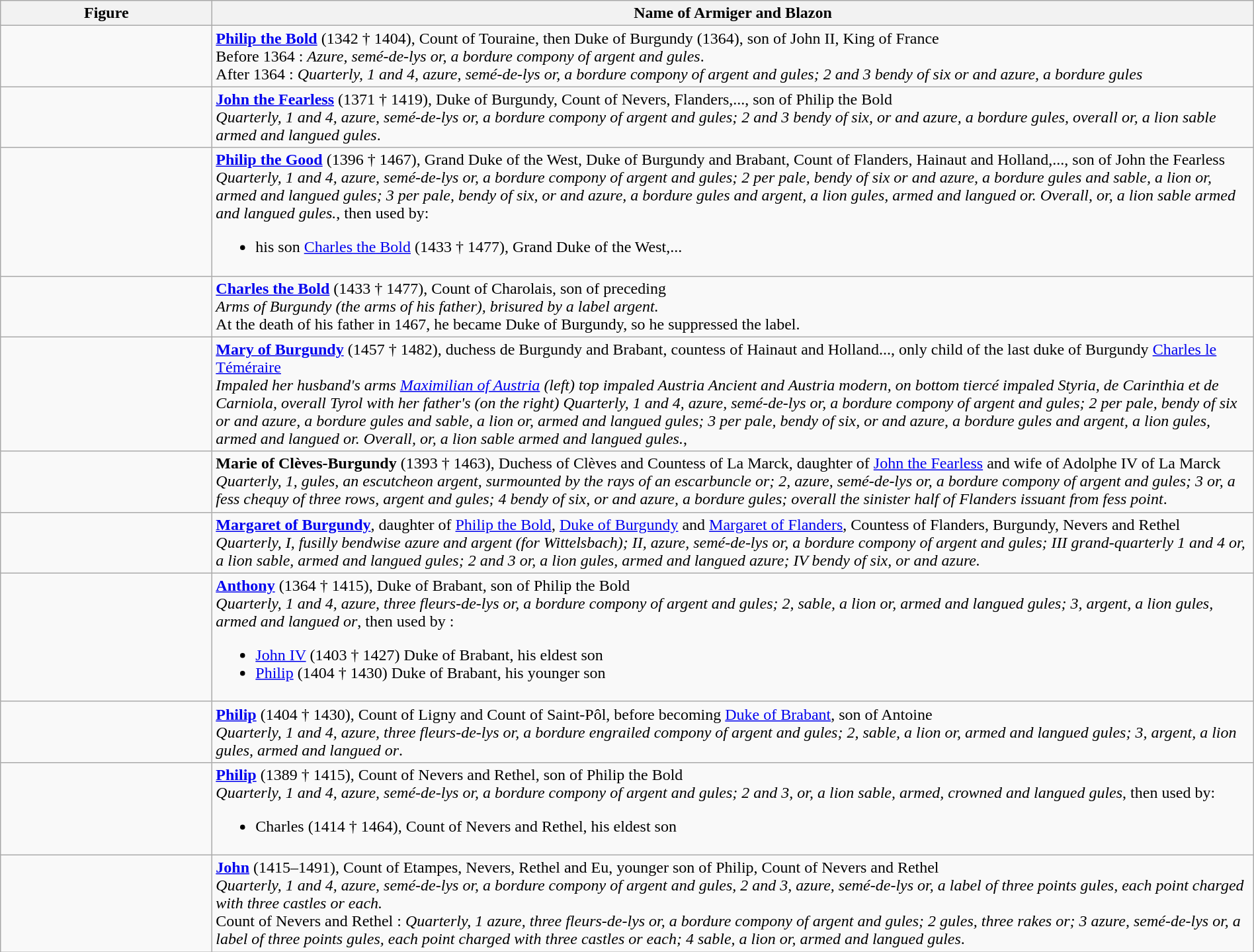<table class=wikitable width="100%">
<tr valign=top align=center>
<th width="206">Figure</th>
<th>Name of Armiger and Blazon</th>
</tr>
<tr valign=top>
<td align=center> </td>
<td><strong><a href='#'>Philip the Bold</a></strong> (1342 † 1404), Count of Touraine, then Duke of Burgundy (1364), son of John II, King of France<br>Before 1364 : <em>Azure, semé-de-lys or, a bordure compony of argent and gules</em>.<br>After 1364 : <em>Quarterly, 1 and 4, azure, semé-de-lys or, a bordure compony of argent and gules; 2 and 3 bendy of six or and azure, a bordure gules</em></td>
</tr>
<tr valign=top>
<td align=center></td>
<td><strong><a href='#'>John the Fearless</a></strong> (1371 † 1419), Duke of Burgundy, Count of Nevers, Flanders,..., son of Philip the Bold<br><em>Quarterly, 1 and 4, azure, semé-de-lys or, a bordure compony of argent and gules; 2 and 3 bendy of six, or and azure, a bordure gules, overall or, a lion sable armed and langued gules</em>.</td>
</tr>
<tr valign=top>
<td align=center></td>
<td><strong><a href='#'>Philip the Good</a></strong> (1396 † 1467), Grand Duke of the West, Duke of Burgundy and Brabant, Count of Flanders, Hainaut and Holland,..., son of John the Fearless<br><em>Quarterly, 1 and 4, azure, semé-de-lys or, a bordure compony of argent and gules; 2 per pale, bendy of six or and azure, a bordure gules and sable, a lion or, armed and langued gules; 3 per pale, bendy of six, or and azure, a bordure gules and argent, a lion gules, armed and langued or. Overall, or, a lion sable armed and langued gules.</em>, then used by:<ul><li>his son <a href='#'>Charles the Bold</a> (1433 † 1477), Grand Duke of the West,...</li></ul></td>
</tr>
<tr valign=top>
<td align=center></td>
<td><strong><a href='#'>Charles the Bold</a></strong> (1433 † 1477), Count of Charolais, son of preceding<br><em>Arms of Burgundy (the arms of his father), brisured by a label argent.</em><br>At the death of his father in 1467, he became Duke of Burgundy, so he suppressed the label.</td>
</tr>
<tr valign=top>
<td align=center></td>
<td><strong><a href='#'>Mary of Burgundy</a></strong> (1457 † 1482), duchess de Burgundy and Brabant, countess of Hainaut and Holland..., only child of the last duke of Burgundy <a href='#'>Charles le Téméraire</a><br><em>Impaled her husband's arms <a href='#'>Maximilian of Austria</a> (left) top impaled Austria Ancient and Austria modern, on bottom tiercé impaled Styria, de Carinthia et de Carniola, overall Tyrol with her father's (on the right) Quarterly, 1 and 4, azure, semé-de-lys or, a bordure compony of argent and gules; 2 per pale, bendy of six or and azure, a bordure gules and sable, a lion or, armed and langued gules; 3 per pale, bendy of six, or and azure, a bordure gules and argent, a lion gules, armed and langued or. Overall, or, a lion sable armed and langued gules.</em>,</td>
</tr>
<tr valign=top>
<td align=center></td>
<td><strong>Marie of Clèves-Burgundy</strong> (1393 † 1463), Duchess of Clèves and Countess of La Marck, daughter of <a href='#'>John the Fearless</a> and wife of Adolphe IV of La Marck<br><em>Quarterly, 1, gules, an escutcheon argent, surmounted by the rays of an escarbuncle or; 2, azure, semé-de-lys or, a bordure compony of argent and gules; 3 or, a fess chequy of three rows, argent and gules; 4 bendy of six, or and azure, a bordure gules; overall the sinister half of Flanders issuant from fess point</em>.</td>
</tr>
<tr valign=top>
<td align=center></td>
<td><strong><a href='#'>Margaret of Burgundy</a></strong>, daughter of <a href='#'>Philip the Bold</a>, <a href='#'>Duke of Burgundy</a> and <a href='#'>Margaret of Flanders</a>, Countess of Flanders, Burgundy, Nevers and Rethel<br><em>Quarterly, I, fusilly bendwise azure and argent (for Wittelsbach); II, azure, semé-de-lys or, a bordure compony of argent and gules; III grand-quarterly 1 and 4 or, a lion sable, armed and langued gules; 2 and 3 or, a lion gules, armed and langued azure; IV bendy of six, or and azure.</em></td>
</tr>
<tr valign=top>
<td align=center></td>
<td><strong><a href='#'>Anthony</a></strong> (1364 † 1415), Duke of Brabant, son of Philip the Bold<br><em>Quarterly, 1 and 4, azure, three fleurs-de-lys or, a bordure compony of argent and gules; 2, sable, a lion or, armed and langued gules; 3, argent, a lion gules, armed and langued or</em>, then used by :<ul><li><a href='#'>John IV</a> (1403 † 1427) Duke of Brabant, his eldest son</li><li><a href='#'>Philip</a> (1404 † 1430) Duke of Brabant, his younger son</li></ul></td>
</tr>
<tr valign=top>
<td align=center></td>
<td><strong><a href='#'>Philip</a></strong> (1404 † 1430), Count of Ligny and Count of Saint-Pôl, before becoming <a href='#'>Duke of Brabant</a>, son of Antoine<br><em>Quarterly, 1 and 4, azure, three fleurs-de-lys or, a bordure engrailed compony of argent and gules; 2, sable, a lion or, armed and langued gules; 3, argent, a lion gules, armed and langued or</em>.</td>
</tr>
<tr valign=top>
<td align=center></td>
<td><strong><a href='#'>Philip</a></strong> (1389 † 1415), Count of Nevers and Rethel, son of Philip the Bold<br><em>Quarterly, 1 and 4, azure, semé-de-lys or, a bordure compony of argent and gules; 2 and 3, or, a lion sable, armed, crowned and langued gules</em>, then used by:<ul><li>Charles (1414 † 1464), Count of Nevers and Rethel, his eldest son</li></ul></td>
</tr>
<tr valign=top>
<td align=center><br></td>
<td><strong><a href='#'>John</a></strong> (1415–1491), Count of Etampes, Nevers, Rethel and Eu, younger son of Philip, Count of Nevers and Rethel<br><em>Quarterly, 1 and 4, azure, semé-de-lys or, a bordure compony of argent and gules, 2 and 3, azure, semé-de-lys or, a label of three points gules, each point charged with three castles or each.</em><br>Count of Nevers and Rethel : <em>Quarterly, 1 azure, three fleurs-de-lys or, a bordure compony of argent and gules; 2 gules, three rakes or; 3 azure, semé-de-lys or, a label of three points gules, each point charged with three castles or each; 4 sable, a lion or, armed and langued gules</em>.</td>
</tr>
</table>
